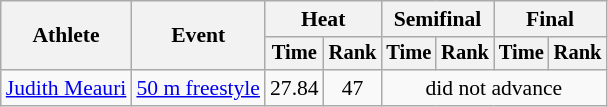<table class=wikitable style="font-size:90%">
<tr>
<th rowspan="2">Athlete</th>
<th rowspan="2">Event</th>
<th colspan="2">Heat</th>
<th colspan="2">Semifinal</th>
<th colspan="2">Final</th>
</tr>
<tr style="font-size:95%">
<th>Time</th>
<th>Rank</th>
<th>Time</th>
<th>Rank</th>
<th>Time</th>
<th>Rank</th>
</tr>
<tr align=center>
<td align=left><a href='#'>Judith Meauri</a></td>
<td align=left><a href='#'>50 m freestyle</a></td>
<td>27.84</td>
<td>47</td>
<td colspan=4>did not advance</td>
</tr>
</table>
